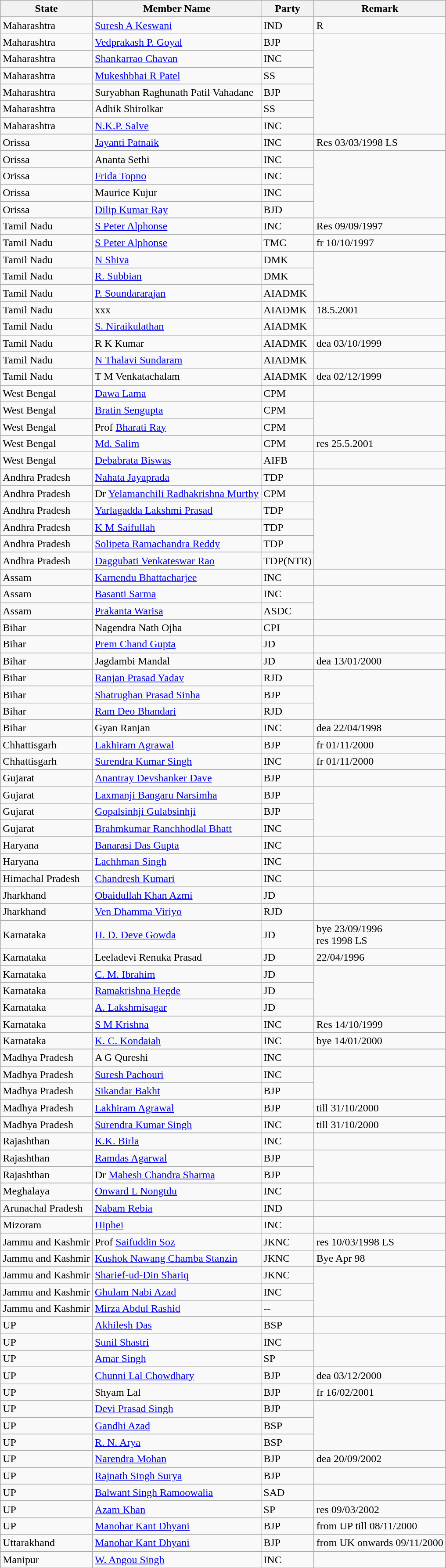<table class="wikitable sortable">
<tr>
<th>State</th>
<th>Member Name</th>
<th>Party</th>
<th>Remark</th>
</tr>
<tr>
</tr>
<tr>
<td>Maharashtra</td>
<td><a href='#'>Suresh A Keswani</a></td>
<td>IND</td>
<td>R</td>
</tr>
<tr>
<td>Maharashtra</td>
<td><a href='#'>Vedprakash P. Goyal</a></td>
<td>BJP</td>
</tr>
<tr>
<td>Maharashtra</td>
<td><a href='#'>Shankarrao Chavan</a></td>
<td>INC</td>
</tr>
<tr>
<td>Maharashtra</td>
<td><a href='#'>Mukeshbhai R Patel</a></td>
<td>SS</td>
</tr>
<tr>
<td>Maharashtra</td>
<td>Suryabhan Raghunath Patil Vahadane</td>
<td>BJP</td>
</tr>
<tr>
<td>Maharashtra</td>
<td>Adhik Shirolkar</td>
<td>SS</td>
</tr>
<tr>
<td>Maharashtra</td>
<td><a href='#'>N.K.P. Salve</a></td>
<td>INC</td>
</tr>
<tr>
</tr>
<tr>
<td>Orissa</td>
<td><a href='#'>Jayanti Patnaik</a></td>
<td>INC</td>
<td>Res 03/03/1998 LS</td>
</tr>
<tr>
<td>Orissa</td>
<td>Ananta Sethi</td>
<td>INC</td>
</tr>
<tr>
<td>Orissa</td>
<td><a href='#'>Frida Topno</a></td>
<td>INC</td>
</tr>
<tr>
<td>Orissa</td>
<td>Maurice Kujur</td>
<td>INC</td>
</tr>
<tr>
<td>Orissa</td>
<td><a href='#'>Dilip Kumar Ray</a></td>
<td>BJD</td>
</tr>
<tr>
</tr>
<tr>
<td>Tamil Nadu</td>
<td><a href='#'>S Peter Alphonse</a></td>
<td>INC</td>
<td>Res 09/09/1997</td>
</tr>
<tr>
<td>Tamil Nadu</td>
<td><a href='#'>S Peter Alphonse</a></td>
<td>TMC</td>
<td>fr 10/10/1997</td>
</tr>
<tr>
<td>Tamil Nadu</td>
<td><a href='#'>N Shiva</a></td>
<td>DMK</td>
</tr>
<tr>
<td>Tamil Nadu</td>
<td><a href='#'>R. Subbian</a></td>
<td>DMK</td>
</tr>
<tr>
<td>Tamil Nadu</td>
<td><a href='#'>P. Soundararajan </a></td>
<td>AIADMK</td>
</tr>
<tr>
<td>Tamil Nadu</td>
<td>xxx</td>
<td>AIADMK</td>
<td>18.5.2001</td>
</tr>
<tr>
<td>Tamil Nadu</td>
<td><a href='#'>S. Niraikulathan </a></td>
<td>AIADMK</td>
</tr>
<tr>
<td>Tamil Nadu</td>
<td>R K Kumar</td>
<td>AIADMK</td>
<td>dea 03/10/1999</td>
</tr>
<tr>
<td>Tamil Nadu</td>
<td><a href='#'>N Thalavi Sundaram </a></td>
<td>AIADMK</td>
</tr>
<tr>
<td>Tamil Nadu</td>
<td>T M Venkatachalam</td>
<td>AIADMK</td>
<td>dea 02/12/1999</td>
</tr>
<tr>
</tr>
<tr>
<td>West Bengal</td>
<td><a href='#'>Dawa Lama</a></td>
<td>CPM</td>
<td></td>
</tr>
<tr>
<td>West Bengal</td>
<td><a href='#'>Bratin Sengupta</a></td>
<td>CPM</td>
</tr>
<tr>
<td>West Bengal</td>
<td>Prof <a href='#'>Bharati Ray</a></td>
<td>CPM</td>
</tr>
<tr>
<td>West Bengal</td>
<td><a href='#'>Md. Salim</a></td>
<td>CPM</td>
<td>res 25.5.2001</td>
</tr>
<tr>
<td>West Bengal</td>
<td><a href='#'>Debabrata Biswas</a></td>
<td>AIFB</td>
</tr>
<tr>
</tr>
<tr>
<td>Andhra Pradesh</td>
<td><a href='#'>Nahata Jayaprada</a></td>
<td>TDP</td>
<td></td>
</tr>
<tr>
<td>Andhra Pradesh</td>
<td>Dr <a href='#'>Yelamanchili Radhakrishna Murthy</a></td>
<td>CPM</td>
</tr>
<tr>
<td>Andhra Pradesh</td>
<td><a href='#'>Yarlagadda Lakshmi Prasad </a></td>
<td>TDP</td>
</tr>
<tr>
<td>Andhra Pradesh</td>
<td><a href='#'>K M Saifullah</a></td>
<td>TDP</td>
</tr>
<tr>
<td>Andhra Pradesh</td>
<td><a href='#'>Solipeta Ramachandra Reddy </a></td>
<td>TDP</td>
</tr>
<tr>
<td>Andhra Pradesh</td>
<td><a href='#'>Daggubati Venkateswar Rao</a></td>
<td>TDP(NTR)</td>
</tr>
<tr>
</tr>
<tr>
<td>Assam</td>
<td><a href='#'>Karnendu Bhattacharjee</a></td>
<td>INC</td>
<td></td>
</tr>
<tr>
<td>Assam</td>
<td><a href='#'>Basanti Sarma</a></td>
<td>INC</td>
</tr>
<tr>
<td>Assam</td>
<td><a href='#'>Prakanta Warisa</a></td>
<td>ASDC</td>
</tr>
<tr>
</tr>
<tr>
<td>Bihar</td>
<td>Nagendra Nath Ojha</td>
<td>CPI</td>
<td></td>
</tr>
<tr>
<td>Bihar</td>
<td><a href='#'>Prem Chand Gupta</a></td>
<td>JD</td>
</tr>
<tr>
<td>Bihar</td>
<td>Jagdambi Mandal</td>
<td>JD</td>
<td>dea 13/01/2000</td>
</tr>
<tr>
<td>Bihar</td>
<td><a href='#'>Ranjan Prasad Yadav</a></td>
<td>RJD</td>
</tr>
<tr>
<td>Bihar</td>
<td><a href='#'>Shatrughan Prasad Sinha</a></td>
<td>BJP</td>
</tr>
<tr>
<td>Bihar</td>
<td><a href='#'>Ram Deo Bhandari</a></td>
<td>RJD</td>
</tr>
<tr>
<td>Bihar</td>
<td>Gyan Ranjan</td>
<td>INC</td>
<td>dea 22/04/1998</td>
</tr>
<tr>
</tr>
<tr>
<td>Chhattisgarh</td>
<td><a href='#'>Lakhiram Agrawal</a></td>
<td>BJP</td>
<td>fr 01/11/2000</td>
</tr>
<tr>
<td>Chhattisgarh</td>
<td><a href='#'>Surendra Kumar Singh</a></td>
<td>INC</td>
<td>fr 01/11/2000</td>
</tr>
<tr>
</tr>
<tr>
<td>Gujarat</td>
<td><a href='#'>Anantray Devshanker Dave</a></td>
<td>BJP</td>
<td></td>
</tr>
<tr>
<td>Gujarat</td>
<td><a href='#'>Laxmanji Bangaru Narsimha</a></td>
<td>BJP</td>
</tr>
<tr>
<td>Gujarat</td>
<td><a href='#'>Gopalsinhji Gulabsinhji</a></td>
<td>BJP</td>
</tr>
<tr>
<td>Gujarat</td>
<td><a href='#'>Brahmkumar Ranchhodlal Bhatt</a></td>
<td>INC</td>
</tr>
<tr>
</tr>
<tr>
<td>Haryana </td>
<td><a href='#'>Banarasi Das Gupta</a></td>
<td>INC</td>
<td></td>
</tr>
<tr>
<td>Haryana</td>
<td><a href='#'>Lachhman Singh</a></td>
<td>INC</td>
</tr>
<tr>
</tr>
<tr>
<td>Himachal Pradesh</td>
<td><a href='#'>Chandresh Kumari</a></td>
<td>INC</td>
<td></td>
</tr>
<tr>
</tr>
<tr>
<td>Jharkhand</td>
<td><a href='#'>Obaidullah Khan Azmi</a></td>
<td>JD</td>
<td></td>
</tr>
<tr>
<td>Jharkhand</td>
<td><a href='#'>Ven Dhamma Viriyo</a></td>
<td>RJD</td>
</tr>
<tr>
</tr>
<tr>
<td>Karnataka</td>
<td><a href='#'>H. D. Deve Gowda</a></td>
<td>JD</td>
<td>bye 23/09/1996 <br> res 1998 LS</td>
</tr>
<tr>
<td>Karnataka</td>
<td>Leeladevi Renuka Prasad</td>
<td>JD</td>
<td>22/04/1996</td>
</tr>
<tr>
<td>Karnataka</td>
<td><a href='#'>C. M. Ibrahim</a></td>
<td>JD</td>
</tr>
<tr>
<td>Karnataka</td>
<td><a href='#'>Ramakrishna Hegde</a></td>
<td>JD</td>
</tr>
<tr>
<td>Karnataka</td>
<td><a href='#'>A. Lakshmisagar</a></td>
<td>JD</td>
</tr>
<tr>
<td>Karnataka</td>
<td><a href='#'>S M Krishna</a></td>
<td>INC</td>
<td>Res 14/10/1999</td>
</tr>
<tr>
<td>Karnataka</td>
<td><a href='#'>K. C. Kondaiah</a></td>
<td>INC</td>
<td>bye 14/01/2000</td>
</tr>
<tr>
</tr>
<tr>
<td>Madhya Pradesh</td>
<td>A G Qureshi</td>
<td>INC</td>
<td></td>
</tr>
<tr>
<td>Madhya Pradesh</td>
<td><a href='#'>Suresh Pachouri </a></td>
<td>INC</td>
</tr>
<tr>
<td>Madhya Pradesh</td>
<td><a href='#'>Sikandar Bakht</a></td>
<td>BJP</td>
</tr>
<tr>
<td>Madhya Pradesh</td>
<td><a href='#'>Lakhiram Agrawal</a></td>
<td>BJP</td>
<td>till  31/10/2000</td>
</tr>
<tr>
<td>Madhya Pradesh</td>
<td><a href='#'>Surendra Kumar Singh</a></td>
<td>INC</td>
<td>till  31/10/2000</td>
</tr>
<tr>
</tr>
<tr>
<td>Rajashthan</td>
<td><a href='#'>K.K. Birla</a></td>
<td>INC</td>
<td></td>
</tr>
<tr>
<td>Rajashthan</td>
<td><a href='#'>Ramdas Agarwal</a></td>
<td>BJP</td>
</tr>
<tr>
<td>Rajashthan</td>
<td>Dr <a href='#'>Mahesh Chandra Sharma</a></td>
<td>BJP</td>
</tr>
<tr>
</tr>
<tr>
<td>Meghalaya</td>
<td><a href='#'>Onward L Nongtdu</a></td>
<td>INC</td>
<td></td>
</tr>
<tr>
</tr>
<tr>
<td>Arunachal Pradesh</td>
<td><a href='#'>Nabam Rebia</a></td>
<td>IND</td>
<td></td>
</tr>
<tr>
</tr>
<tr>
<td>Mizoram </td>
<td><a href='#'>Hiphei</a></td>
<td>INC</td>
<td></td>
</tr>
<tr>
</tr>
<tr>
<td>Jammu and Kashmir</td>
<td>Prof <a href='#'>Saifuddin Soz</a></td>
<td>JKNC</td>
<td>res 10/03/1998 LS</td>
</tr>
<tr>
<td>Jammu and Kashmir</td>
<td><a href='#'>Kushok Nawang Chamba Stanzin</a></td>
<td>JKNC</td>
<td>Bye Apr 98</td>
</tr>
<tr>
<td>Jammu and Kashmir</td>
<td><a href='#'>Sharief-ud-Din Shariq</a></td>
<td>JKNC</td>
</tr>
<tr>
<td>Jammu and Kashmir</td>
<td><a href='#'>Ghulam Nabi Azad</a></td>
<td>INC</td>
</tr>
<tr>
<td>Jammu and Kashmir</td>
<td><a href='#'>Mirza Abdul Rashid</a></td>
<td>--</td>
</tr>
<tr>
</tr>
<tr>
<td>UP</td>
<td><a href='#'>Akhilesh Das</a></td>
<td>BSP</td>
<td></td>
</tr>
<tr>
<td>UP</td>
<td><a href='#'>Sunil Shastri</a></td>
<td>INC</td>
</tr>
<tr>
<td>UP</td>
<td><a href='#'>Amar Singh</a></td>
<td>SP</td>
</tr>
<tr>
<td>UP</td>
<td><a href='#'>Chunni Lal Chowdhary</a></td>
<td>BJP</td>
<td>dea 03/12/2000</td>
</tr>
<tr>
<td>UP</td>
<td>Shyam Lal</td>
<td>BJP</td>
<td>fr 16/02/2001</td>
</tr>
<tr>
<td>UP</td>
<td><a href='#'>Devi Prasad Singh</a></td>
<td>BJP</td>
</tr>
<tr>
<td>UP</td>
<td><a href='#'>Gandhi Azad</a></td>
<td>BSP</td>
</tr>
<tr>
<td>UP</td>
<td><a href='#'>R. N. Arya</a></td>
<td>BSP</td>
</tr>
<tr>
<td>UP</td>
<td><a href='#'>Narendra Mohan</a></td>
<td>BJP</td>
<td>dea 20/09/2002</td>
</tr>
<tr>
<td>UP</td>
<td><a href='#'>Rajnath Singh Surya</a></td>
<td>BJP</td>
</tr>
<tr>
<td>UP</td>
<td><a href='#'>Balwant Singh Ramoowalia</a></td>
<td>SAD</td>
<td></td>
</tr>
<tr>
<td>UP</td>
<td><a href='#'>Azam Khan</a></td>
<td>SP</td>
<td>res 09/03/2002</td>
</tr>
<tr>
<td>UP</td>
<td><a href='#'>Manohar Kant Dhyani</a></td>
<td>BJP</td>
<td>from UP till 08/11/2000</td>
</tr>
<tr>
<td>Uttarakhand </td>
<td><a href='#'>Manohar Kant Dhyani</a></td>
<td>BJP</td>
<td>from UK onwards 09/11/2000</td>
</tr>
<tr>
</tr>
<tr>
<td>Manipur</td>
<td><a href='#'>W. Angou Singh</a></td>
<td>INC</td>
</tr>
<tr>
</tr>
<tr>
</tr>
</table>
